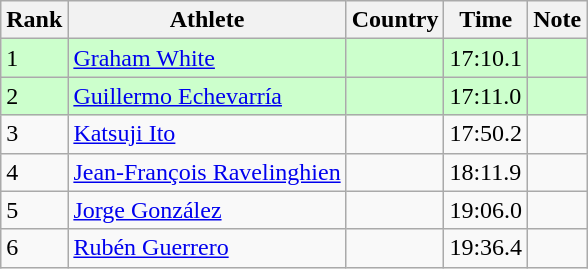<table class="wikitable sortable">
<tr>
<th>Rank</th>
<th>Athlete</th>
<th>Country</th>
<th>Time</th>
<th>Note</th>
</tr>
<tr bgcolor=#CCFFCC>
<td>1</td>
<td><a href='#'>Graham White</a></td>
<td></td>
<td>17:10.1</td>
<td></td>
</tr>
<tr bgcolor=#CCFFCC>
<td>2</td>
<td><a href='#'>Guillermo Echevarría</a></td>
<td></td>
<td>17:11.0</td>
<td></td>
</tr>
<tr>
<td>3</td>
<td><a href='#'>Katsuji Ito</a></td>
<td></td>
<td>17:50.2</td>
<td></td>
</tr>
<tr>
<td>4</td>
<td><a href='#'>Jean-François Ravelinghien</a></td>
<td></td>
<td>18:11.9</td>
<td></td>
</tr>
<tr>
<td>5</td>
<td><a href='#'>Jorge González</a></td>
<td></td>
<td>19:06.0</td>
<td></td>
</tr>
<tr>
<td>6</td>
<td><a href='#'>Rubén Guerrero</a></td>
<td></td>
<td>19:36.4</td>
<td></td>
</tr>
</table>
